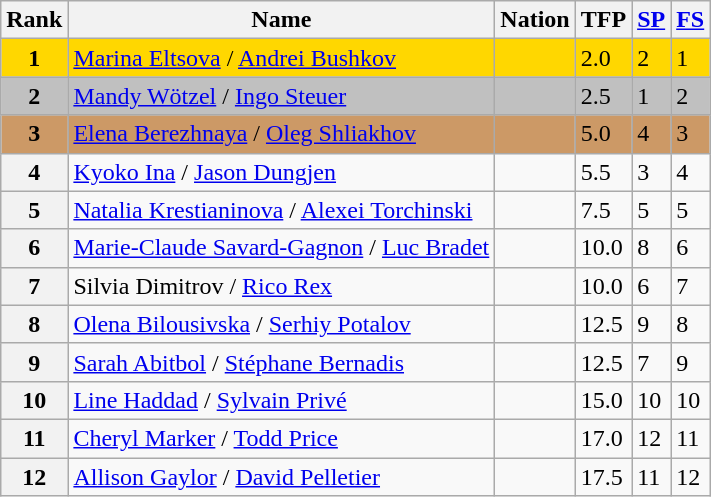<table class="wikitable sortable">
<tr>
<th>Rank</th>
<th>Name</th>
<th>Nation</th>
<th>TFP</th>
<th><a href='#'>SP</a></th>
<th><a href='#'>FS</a></th>
</tr>
<tr bgcolor="gold">
<td align="center"><strong>1</strong></td>
<td><a href='#'>Marina Eltsova</a> / <a href='#'>Andrei Bushkov</a></td>
<td></td>
<td>2.0</td>
<td>2</td>
<td>1</td>
</tr>
<tr bgcolor="silver">
<td align="center"><strong>2</strong></td>
<td><a href='#'>Mandy Wötzel</a> / <a href='#'>Ingo Steuer</a></td>
<td></td>
<td>2.5</td>
<td>1</td>
<td>2</td>
</tr>
<tr bgcolor="cc9966">
<td align="center"><strong>3</strong></td>
<td><a href='#'>Elena Berezhnaya</a> / <a href='#'>Oleg Shliakhov</a></td>
<td></td>
<td>5.0</td>
<td>4</td>
<td>3</td>
</tr>
<tr>
<th>4</th>
<td><a href='#'>Kyoko Ina</a> / <a href='#'>Jason Dungjen</a></td>
<td></td>
<td>5.5</td>
<td>3</td>
<td>4</td>
</tr>
<tr>
<th>5</th>
<td><a href='#'>Natalia Krestianinova</a> / <a href='#'>Alexei Torchinski</a></td>
<td></td>
<td>7.5</td>
<td>5</td>
<td>5</td>
</tr>
<tr>
<th>6</th>
<td><a href='#'>Marie-Claude Savard-Gagnon</a> / <a href='#'>Luc Bradet</a></td>
<td></td>
<td>10.0</td>
<td>8</td>
<td>6</td>
</tr>
<tr>
<th>7</th>
<td>Silvia Dimitrov / <a href='#'>Rico Rex</a></td>
<td></td>
<td>10.0</td>
<td>6</td>
<td>7</td>
</tr>
<tr>
<th>8</th>
<td><a href='#'>Olena Bilousivska</a> / <a href='#'>Serhiy Potalov</a></td>
<td></td>
<td>12.5</td>
<td>9</td>
<td>8</td>
</tr>
<tr>
<th>9</th>
<td><a href='#'>Sarah Abitbol</a> / <a href='#'>Stéphane Bernadis</a></td>
<td></td>
<td>12.5</td>
<td>7</td>
<td>9</td>
</tr>
<tr>
<th>10</th>
<td><a href='#'>Line Haddad</a> / <a href='#'>Sylvain Privé</a></td>
<td></td>
<td>15.0</td>
<td>10</td>
<td>10</td>
</tr>
<tr>
<th>11</th>
<td><a href='#'>Cheryl Marker</a> / <a href='#'>Todd Price</a></td>
<td></td>
<td>17.0</td>
<td>12</td>
<td>11</td>
</tr>
<tr>
<th>12</th>
<td><a href='#'>Allison Gaylor</a> / <a href='#'>David Pelletier</a></td>
<td></td>
<td>17.5</td>
<td>11</td>
<td>12</td>
</tr>
</table>
